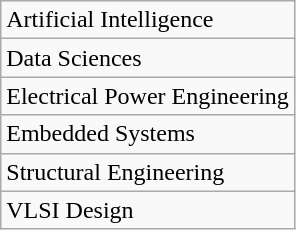<table class="wikitable">
<tr>
<td>Artificial Intelligence</td>
</tr>
<tr>
<td>Data Sciences</td>
</tr>
<tr>
<td>Electrical Power Engineering</td>
</tr>
<tr>
<td>Embedded Systems</td>
</tr>
<tr>
<td>Structural Engineering</td>
</tr>
<tr>
<td>VLSI Design</td>
</tr>
</table>
